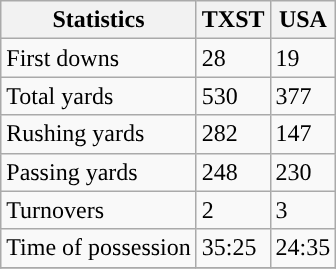<table class="wikitable" style="float: left;">
<tr>
<th>Statistics</th>
<th>TXST</th>
<th>USA</th>
</tr>
<tr>
<td>First downs</td>
<td>28</td>
<td>19</td>
</tr>
<tr>
<td>Total yards</td>
<td>530</td>
<td>377</td>
</tr>
<tr>
<td>Rushing yards</td>
<td>282</td>
<td>147</td>
</tr>
<tr>
<td>Passing yards</td>
<td>248</td>
<td>230</td>
</tr>
<tr>
<td>Turnovers</td>
<td>2</td>
<td>3</td>
</tr>
<tr>
<td>Time of possession</td>
<td>35:25</td>
<td>24:35</td>
</tr>
<tr>
</tr>
</table>
